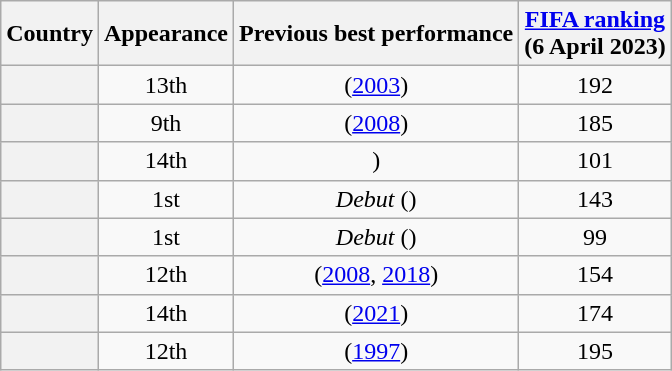<table class="wikitable sortable" style="text-align: center;">
<tr>
<th scope=col>Country</th>
<th scope=col>Appearance</th>
<th scope=col>Previous best performance</th>
<th scope=col><a href='#'>FIFA ranking</a><br> (6 April 2023)</th>
</tr>
<tr>
<th scope=row style="text-align:left;"></th>
<td align="center">13th</td>
<td> (<a href='#'>2003</a>)</td>
<td align="center">192</td>
</tr>
<tr>
<th scope=row style="text-align:left;"></th>
<td align="center">9th</td>
<td> (<a href='#'>2008</a>)</td>
<td align="center">185</td>
</tr>
<tr>
<th scope=row style="text-align:left;"></th>
<td align="center">14th</td>
<td>)</td>
<td align="center">101</td>
</tr>
<tr>
<th scope=row style="text-align:left;"></th>
<td align="center">1st</td>
<td><em>Debut</em> ()</td>
<td align="center">143</td>
</tr>
<tr>
<th scope=row style="text-align:left;"></th>
<td align="center">1st</td>
<td><em>Debut</em> ()</td>
<td align="center">99</td>
</tr>
<tr>
<th scope=row style="text-align:left;"></th>
<td align="center">12th</td>
<td> (<a href='#'>2008</a>, <a href='#'>2018</a>)</td>
<td align="center">154</td>
</tr>
<tr>
<th scope=row style="text-align:left;"></th>
<td align="center">14th</td>
<td> (<a href='#'>2021</a>)</td>
<td align="center">174</td>
</tr>
<tr>
<th scope=row style="text-align:left;"></th>
<td align="center">12th</td>
<td> (<a href='#'>1997</a>)</td>
<td align="center">195</td>
</tr>
</table>
